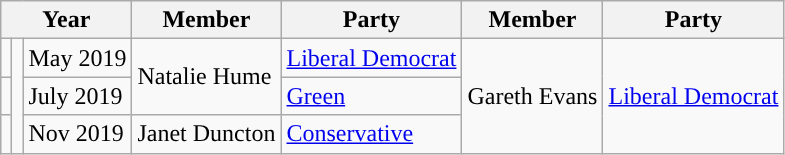<table class="wikitable">
<tr>
<th colspan="3">Year</th>
<th>Member</th>
<th>Party</th>
<th>Member</th>
<th>Party</th>
</tr>
<tr>
<td style="background-color: "></td>
<td rowspan="3" ; style="background-color: "></td>
<td>May 2019</td>
<td rowspan="2">Natalie Hume</td>
<td><a href='#'>Liberal Democrat</a></td>
<td rowspan="3">Gareth Evans</td>
<td rowspan="3"><a href='#'>Liberal Democrat</a></td>
</tr>
<tr>
<td style="background-color: "></td>
<td>July 2019</td>
<td><a href='#'>Green</a></td>
</tr>
<tr>
<td style="background-color: "></td>
<td>Nov 2019</td>
<td rowspan="1">Janet Duncton</td>
<td><a href='#'>Conservative</a></td>
</tr>
</table>
